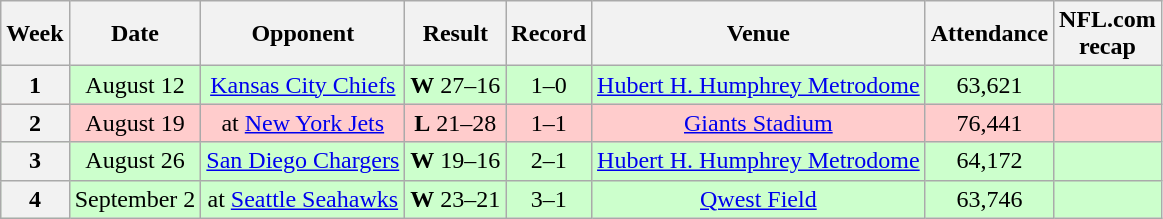<table class="wikitable" style="text-align:center">
<tr>
<th>Week</th>
<th>Date</th>
<th>Opponent</th>
<th>Result</th>
<th>Record</th>
<th>Venue</th>
<th>Attendance</th>
<th>NFL.com<br>recap</th>
</tr>
<tr style="background:#cfc">
<th>1</th>
<td>August 12</td>
<td><a href='#'>Kansas City Chiefs</a></td>
<td><strong>W</strong> 27–16</td>
<td>1–0</td>
<td><a href='#'>Hubert H. Humphrey Metrodome</a></td>
<td>63,621</td>
<td></td>
</tr>
<tr style="background:#fcc">
<th>2</th>
<td>August 19</td>
<td>at <a href='#'>New York Jets</a></td>
<td><strong>L</strong> 21–28</td>
<td>1–1</td>
<td><a href='#'>Giants Stadium</a></td>
<td>76,441</td>
<td></td>
</tr>
<tr style="background:#cfc">
<th>3</th>
<td>August 26</td>
<td><a href='#'>San Diego Chargers</a></td>
<td><strong>W</strong> 19–16</td>
<td>2–1</td>
<td><a href='#'>Hubert H. Humphrey Metrodome</a></td>
<td>64,172</td>
<td></td>
</tr>
<tr style="background:#cfc">
<th>4</th>
<td>September 2</td>
<td>at <a href='#'>Seattle Seahawks</a></td>
<td><strong>W</strong> 23–21</td>
<td>3–1</td>
<td><a href='#'>Qwest Field</a></td>
<td>63,746</td>
<td></td>
</tr>
</table>
